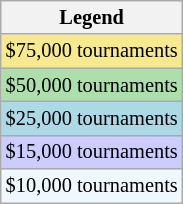<table class=wikitable style=font-size:85%>
<tr>
<th>Legend</th>
</tr>
<tr style="background:#f7e98e;">
<td>$75,000 tournaments</td>
</tr>
<tr style="background:#addfad;">
<td>$50,000 tournaments</td>
</tr>
<tr style="background:lightblue;">
<td>$25,000 tournaments</td>
</tr>
<tr style="background:#ccccff;">
<td>$15,000 tournaments</td>
</tr>
<tr style="background:#f0f8ff;">
<td>$10,000 tournaments</td>
</tr>
</table>
